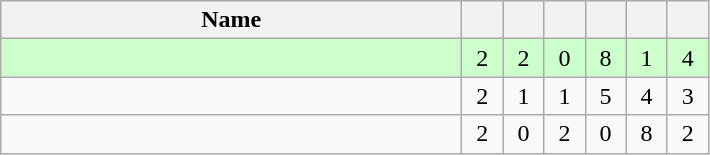<table class=wikitable style="text-align:center">
<tr>
<th width=300>Name</th>
<th width=20></th>
<th width=20></th>
<th width=20></th>
<th width=20></th>
<th width=20></th>
<th width=20></th>
</tr>
<tr style="background-color:#ccffcc;">
<td style="text-align:left;"></td>
<td>2</td>
<td>2</td>
<td>0</td>
<td>8</td>
<td>1</td>
<td>4</td>
</tr>
<tr>
<td style="text-align:left;"></td>
<td>2</td>
<td>1</td>
<td>1</td>
<td>5</td>
<td>4</td>
<td>3</td>
</tr>
<tr>
<td style="text-align:left;"></td>
<td>2</td>
<td>0</td>
<td>2</td>
<td>0</td>
<td>8</td>
<td>2</td>
</tr>
</table>
